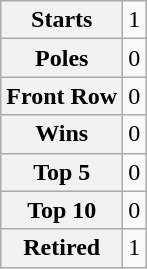<table class="wikitable" style="text-align:center">
<tr>
<th>Starts</th>
<td>1</td>
</tr>
<tr>
<th>Poles</th>
<td>0</td>
</tr>
<tr>
<th>Front Row</th>
<td>0</td>
</tr>
<tr>
<th>Wins</th>
<td>0</td>
</tr>
<tr>
<th>Top 5</th>
<td>0</td>
</tr>
<tr>
<th>Top 10</th>
<td>0</td>
</tr>
<tr>
<th>Retired</th>
<td>1</td>
</tr>
</table>
